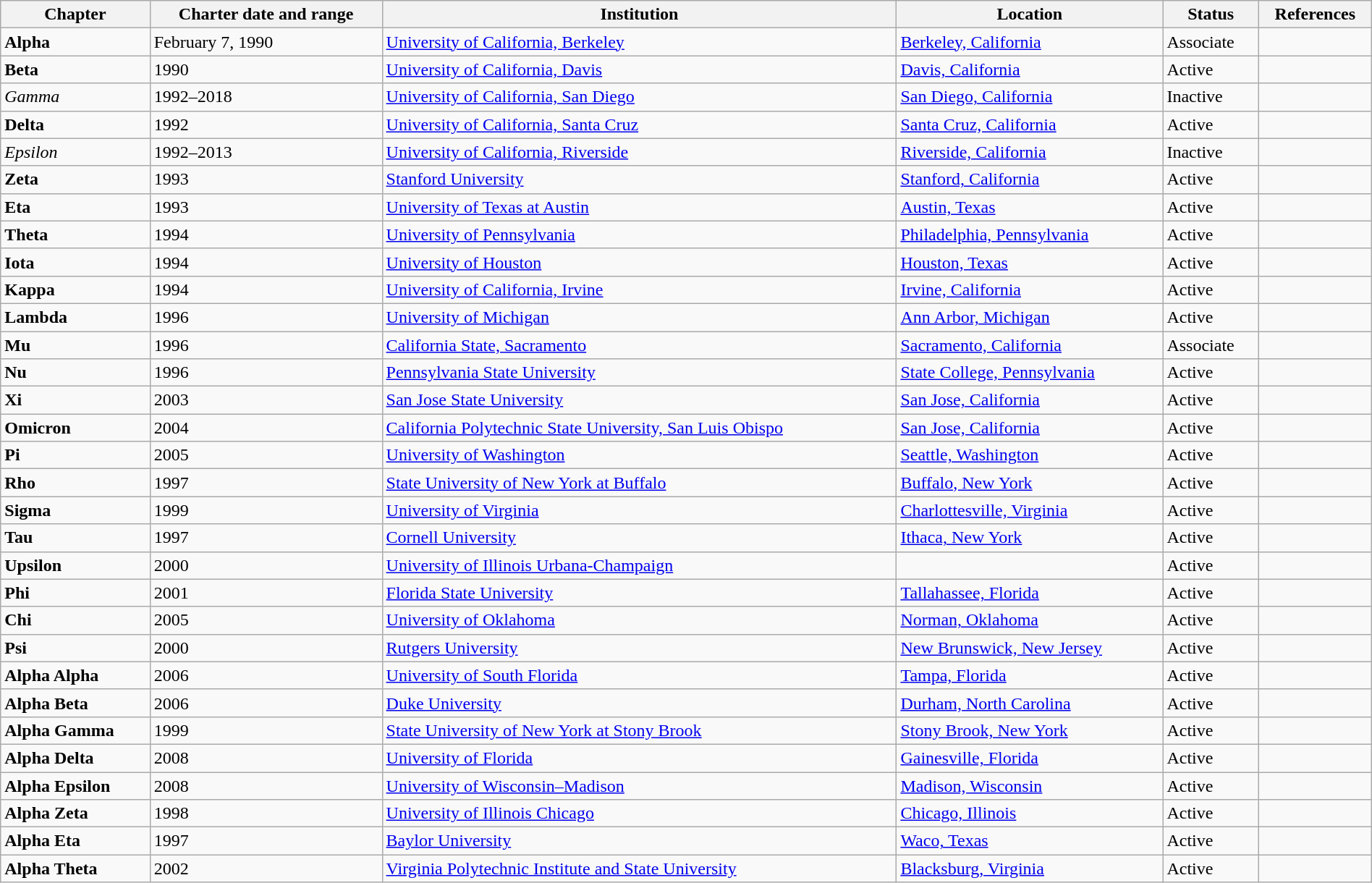<table class="wikitable sortable" style="width:100%;">
<tr>
<th>Chapter</th>
<th>Charter date and range</th>
<th>Institution</th>
<th>Location</th>
<th>Status</th>
<th>References</th>
</tr>
<tr>
<td><strong>Alpha</strong></td>
<td>February 7, 1990</td>
<td><a href='#'>University of California, Berkeley</a></td>
<td><a href='#'>Berkeley, California</a></td>
<td>Associate</td>
<td></td>
</tr>
<tr>
<td><strong>Beta</strong></td>
<td>1990</td>
<td><a href='#'>University of California, Davis</a></td>
<td><a href='#'>Davis, California</a></td>
<td>Active</td>
<td></td>
</tr>
<tr>
<td><em>Gamma</em></td>
<td>1992–2018</td>
<td><a href='#'>University of California, San Diego</a></td>
<td><a href='#'>San Diego, California</a></td>
<td>Inactive</td>
<td></td>
</tr>
<tr>
<td><strong>Delta</strong></td>
<td>1992</td>
<td><a href='#'>University of California, Santa Cruz</a></td>
<td><a href='#'>Santa Cruz, California</a></td>
<td>Active</td>
<td></td>
</tr>
<tr>
<td><em>Epsilon</em></td>
<td>1992–2013</td>
<td><a href='#'>University of California, Riverside</a></td>
<td><a href='#'>Riverside, California</a></td>
<td>Inactive</td>
<td></td>
</tr>
<tr>
<td><strong>Zeta</strong></td>
<td>1993</td>
<td><a href='#'>Stanford University</a></td>
<td><a href='#'>Stanford, California</a></td>
<td>Active</td>
<td></td>
</tr>
<tr>
<td><strong>Eta</strong></td>
<td>1993</td>
<td><a href='#'>University of Texas at Austin</a></td>
<td><a href='#'>Austin, Texas</a></td>
<td>Active</td>
<td></td>
</tr>
<tr>
<td><strong>Theta</strong></td>
<td>1994</td>
<td><a href='#'>University of Pennsylvania</a></td>
<td><a href='#'>Philadelphia, Pennsylvania</a></td>
<td>Active</td>
<td></td>
</tr>
<tr>
<td><strong>Iota</strong></td>
<td>1994</td>
<td><a href='#'>University of Houston</a></td>
<td><a href='#'>Houston, Texas</a></td>
<td>Active</td>
<td></td>
</tr>
<tr>
<td><strong>Kappa</strong></td>
<td>1994</td>
<td><a href='#'>University of California, Irvine</a></td>
<td><a href='#'>Irvine, California</a></td>
<td>Active</td>
<td></td>
</tr>
<tr>
<td><strong>Lambda</strong></td>
<td>1996</td>
<td><a href='#'>University of Michigan</a></td>
<td><a href='#'>Ann Arbor, Michigan</a></td>
<td>Active</td>
<td></td>
</tr>
<tr>
<td><strong>Mu</strong></td>
<td>1996</td>
<td><a href='#'>California State, Sacramento</a></td>
<td><a href='#'>Sacramento, California</a></td>
<td>Associate</td>
<td></td>
</tr>
<tr>
<td><strong>Nu</strong></td>
<td>1996</td>
<td><a href='#'>Pennsylvania State University</a></td>
<td><a href='#'>State College, Pennsylvania</a></td>
<td>Active</td>
<td></td>
</tr>
<tr>
<td><strong>Xi</strong></td>
<td>2003</td>
<td><a href='#'>San Jose State University</a></td>
<td><a href='#'>San Jose, California</a></td>
<td>Active</td>
<td></td>
</tr>
<tr>
<td><strong>Omicron</strong></td>
<td>2004</td>
<td><a href='#'>California Polytechnic State University, San Luis Obispo</a></td>
<td><a href='#'>San Jose, California</a></td>
<td>Active</td>
<td></td>
</tr>
<tr>
<td><strong>Pi</strong></td>
<td>2005</td>
<td><a href='#'>University of Washington</a></td>
<td><a href='#'>Seattle, Washington</a></td>
<td>Active</td>
<td></td>
</tr>
<tr>
<td><strong>Rho</strong></td>
<td>1997</td>
<td><a href='#'>State University of New York at Buffalo</a></td>
<td><a href='#'>Buffalo, New York</a></td>
<td>Active</td>
<td></td>
</tr>
<tr>
<td><strong>Sigma</strong></td>
<td>1999</td>
<td><a href='#'>University of Virginia</a></td>
<td><a href='#'>Charlottesville, Virginia</a></td>
<td>Active</td>
<td></td>
</tr>
<tr>
<td><strong>Tau</strong></td>
<td>1997</td>
<td><a href='#'>Cornell University</a></td>
<td><a href='#'>Ithaca, New York</a></td>
<td>Active</td>
<td></td>
</tr>
<tr>
<td><strong>Upsilon</strong></td>
<td>2000</td>
<td><a href='#'>University of Illinois Urbana-Champaign</a></td>
<td></td>
<td>Active</td>
<td></td>
</tr>
<tr>
<td><strong>Phi</strong></td>
<td>2001</td>
<td><a href='#'>Florida State University</a></td>
<td><a href='#'>Tallahassee, Florida</a></td>
<td>Active</td>
<td></td>
</tr>
<tr>
<td><strong>Chi</strong></td>
<td>2005</td>
<td><a href='#'>University of Oklahoma</a></td>
<td><a href='#'>Norman, Oklahoma</a></td>
<td>Active</td>
<td></td>
</tr>
<tr>
<td><strong>Psi</strong></td>
<td>2000</td>
<td><a href='#'>Rutgers University</a></td>
<td><a href='#'>New Brunswick, New Jersey</a></td>
<td>Active</td>
<td></td>
</tr>
<tr>
<td><strong>Alpha Alpha</strong></td>
<td>2006</td>
<td><a href='#'>University of South Florida</a></td>
<td><a href='#'>Tampa, Florida</a></td>
<td>Active</td>
<td></td>
</tr>
<tr>
<td><strong>Alpha Beta</strong></td>
<td>2006</td>
<td><a href='#'>Duke University</a></td>
<td><a href='#'>Durham, North Carolina</a></td>
<td>Active</td>
<td></td>
</tr>
<tr>
<td><strong>Alpha Gamma</strong></td>
<td>1999</td>
<td><a href='#'>State University of New York at Stony Brook</a></td>
<td><a href='#'>Stony Brook, New York</a></td>
<td>Active</td>
<td></td>
</tr>
<tr>
<td><strong>Alpha Delta</strong></td>
<td>2008</td>
<td><a href='#'>University of Florida</a></td>
<td><a href='#'>Gainesville, Florida</a></td>
<td>Active</td>
<td></td>
</tr>
<tr>
<td><strong>Alpha Epsilon</strong></td>
<td>2008</td>
<td><a href='#'>University of Wisconsin–Madison</a></td>
<td><a href='#'>Madison, Wisconsin</a></td>
<td>Active</td>
<td></td>
</tr>
<tr>
<td><strong>Alpha Zeta</strong></td>
<td>1998</td>
<td><a href='#'>University of Illinois Chicago</a></td>
<td><a href='#'>Chicago, Illinois</a></td>
<td>Active</td>
<td></td>
</tr>
<tr>
<td><strong>Alpha Eta</strong></td>
<td>1997</td>
<td><a href='#'>Baylor University</a></td>
<td><a href='#'>Waco, Texas</a></td>
<td>Active</td>
<td></td>
</tr>
<tr>
<td><strong>Alpha Theta</strong></td>
<td>2002</td>
<td><a href='#'>Virginia Polytechnic Institute and State University</a></td>
<td><a href='#'>Blacksburg, Virginia</a></td>
<td>Active</td>
<td></td>
</tr>
</table>
